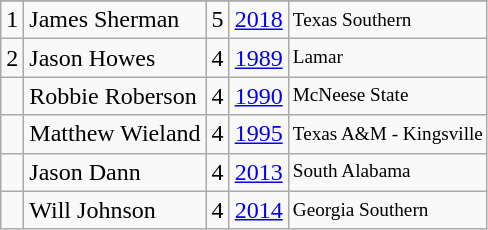<table class="wikitable">
<tr>
</tr>
<tr>
<td>1</td>
<td>James Sherman</td>
<td>5</td>
<td><a href='#'>2018</a></td>
<td style="font-size:80%;">Texas Southern</td>
</tr>
<tr>
<td>2</td>
<td>Jason Howes</td>
<td>4</td>
<td><a href='#'>1989</a></td>
<td style="font-size:80%;">Lamar</td>
</tr>
<tr>
<td></td>
<td>Robbie Roberson</td>
<td>4</td>
<td><a href='#'>1990</a></td>
<td style="font-size:80%;">McNeese State</td>
</tr>
<tr>
<td></td>
<td>Matthew Wieland</td>
<td>4</td>
<td><a href='#'>1995</a></td>
<td style="font-size:80%;">Texas A&M - Kingsville</td>
</tr>
<tr>
<td></td>
<td>Jason Dann</td>
<td>4</td>
<td><a href='#'>2013</a></td>
<td style="font-size:80%;">South Alabama</td>
</tr>
<tr>
<td></td>
<td>Will Johnson</td>
<td>4</td>
<td><a href='#'>2014</a></td>
<td style="font-size:80%;">Georgia Southern</td>
</tr>
</table>
